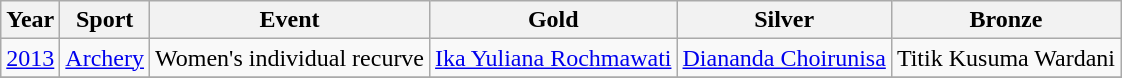<table class="wikitable">
<tr>
<th>Year</th>
<th>Sport</th>
<th>Event</th>
<th>Gold</th>
<th>Silver</th>
<th>Bronze</th>
</tr>
<tr>
<td><a href='#'>2013</a></td>
<td><a href='#'>Archery</a></td>
<td>Women's individual recurve</td>
<td><a href='#'>Ika Yuliana Rochmawati</a></td>
<td><a href='#'>Diananda Choirunisa</a></td>
<td>Titik Kusuma Wardani</td>
</tr>
<tr>
</tr>
</table>
